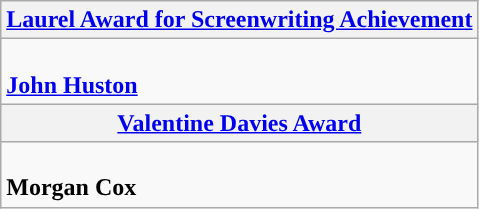<table class="wikitable" style="width=">
<tr>
<th colspan="2" style="background:"><a href='#'>Laurel Award for Screenwriting Achievement</a></th>
</tr>
<tr>
<td colspan="2" style="vertical-align:top;"><br><strong><a href='#'>John Huston</a></strong></td>
</tr>
<tr>
<th colspan="2" style="background:"><a href='#'>Valentine Davies Award</a></th>
</tr>
<tr>
<td colspan="2" style="vertical-align:top;"><br><strong>Morgan Cox</strong></td>
</tr>
</table>
